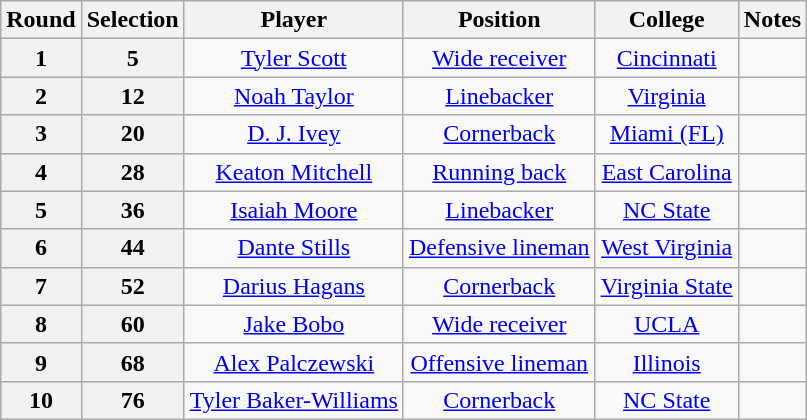<table class="wikitable" style="text-align:center">
<tr>
<th>Round</th>
<th>Selection</th>
<th>Player</th>
<th>Position</th>
<th>College</th>
<th>Notes</th>
</tr>
<tr>
<th>1</th>
<th>5</th>
<td><a href='#'>Tyler Scott</a></td>
<td><a href='#'>Wide receiver</a></td>
<td><a href='#'>Cincinnati</a></td>
<td></td>
</tr>
<tr>
<th>2</th>
<th>12</th>
<td><a href='#'>Noah Taylor</a></td>
<td><a href='#'>Linebacker</a></td>
<td><a href='#'>Virginia</a></td>
<td></td>
</tr>
<tr>
<th>3</th>
<th>20</th>
<td><a href='#'>D. J. Ivey</a></td>
<td><a href='#'>Cornerback</a></td>
<td><a href='#'>Miami (FL)</a></td>
<td></td>
</tr>
<tr>
<th>4</th>
<th>28</th>
<td><a href='#'>Keaton Mitchell</a></td>
<td><a href='#'>Running back</a></td>
<td><a href='#'>East Carolina</a></td>
<td></td>
</tr>
<tr>
<th>5</th>
<th>36</th>
<td><a href='#'>Isaiah Moore</a></td>
<td><a href='#'>Linebacker</a></td>
<td><a href='#'>NC State</a></td>
<td></td>
</tr>
<tr>
<th>6</th>
<th>44</th>
<td><a href='#'>Dante Stills</a></td>
<td><a href='#'>Defensive lineman</a></td>
<td><a href='#'>West Virginia</a></td>
<td></td>
</tr>
<tr>
<th>7</th>
<th>52</th>
<td><a href='#'>Darius Hagans</a></td>
<td><a href='#'>Cornerback</a></td>
<td><a href='#'>Virginia State</a></td>
<td></td>
</tr>
<tr>
<th>8</th>
<th>60</th>
<td><a href='#'>Jake Bobo</a></td>
<td><a href='#'>Wide receiver</a></td>
<td><a href='#'>UCLA</a></td>
<td></td>
</tr>
<tr>
<th>9</th>
<th>68</th>
<td><a href='#'>Alex Palczewski</a></td>
<td><a href='#'>Offensive lineman</a></td>
<td><a href='#'>Illinois</a></td>
<td></td>
</tr>
<tr>
<th>10</th>
<th>76</th>
<td><a href='#'>Tyler Baker-Williams</a></td>
<td><a href='#'>Cornerback</a></td>
<td><a href='#'>NC State</a></td>
<td></td>
</tr>
</table>
